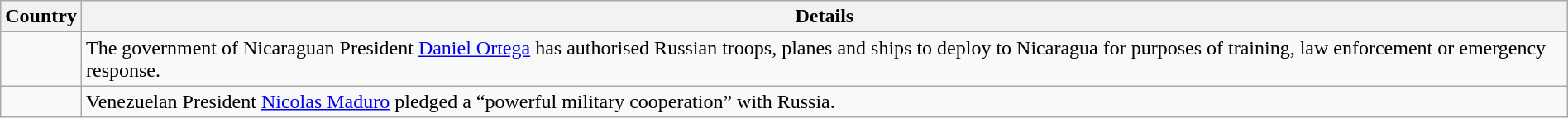<table class="wikitable" style="margin:auto; width:100%;">
<tr>
<th>Country</th>
<th>Details</th>
</tr>
<tr>
<td></td>
<td>The government of Nicaraguan President <a href='#'>Daniel Ortega</a> has authorised Russian troops, planes and ships to deploy to Nicaragua for purposes of training, law enforcement or emergency response.</td>
</tr>
<tr>
<td></td>
<td>Venezuelan President <a href='#'>Nicolas Maduro</a> pledged a “powerful military cooperation” with Russia.</td>
</tr>
</table>
